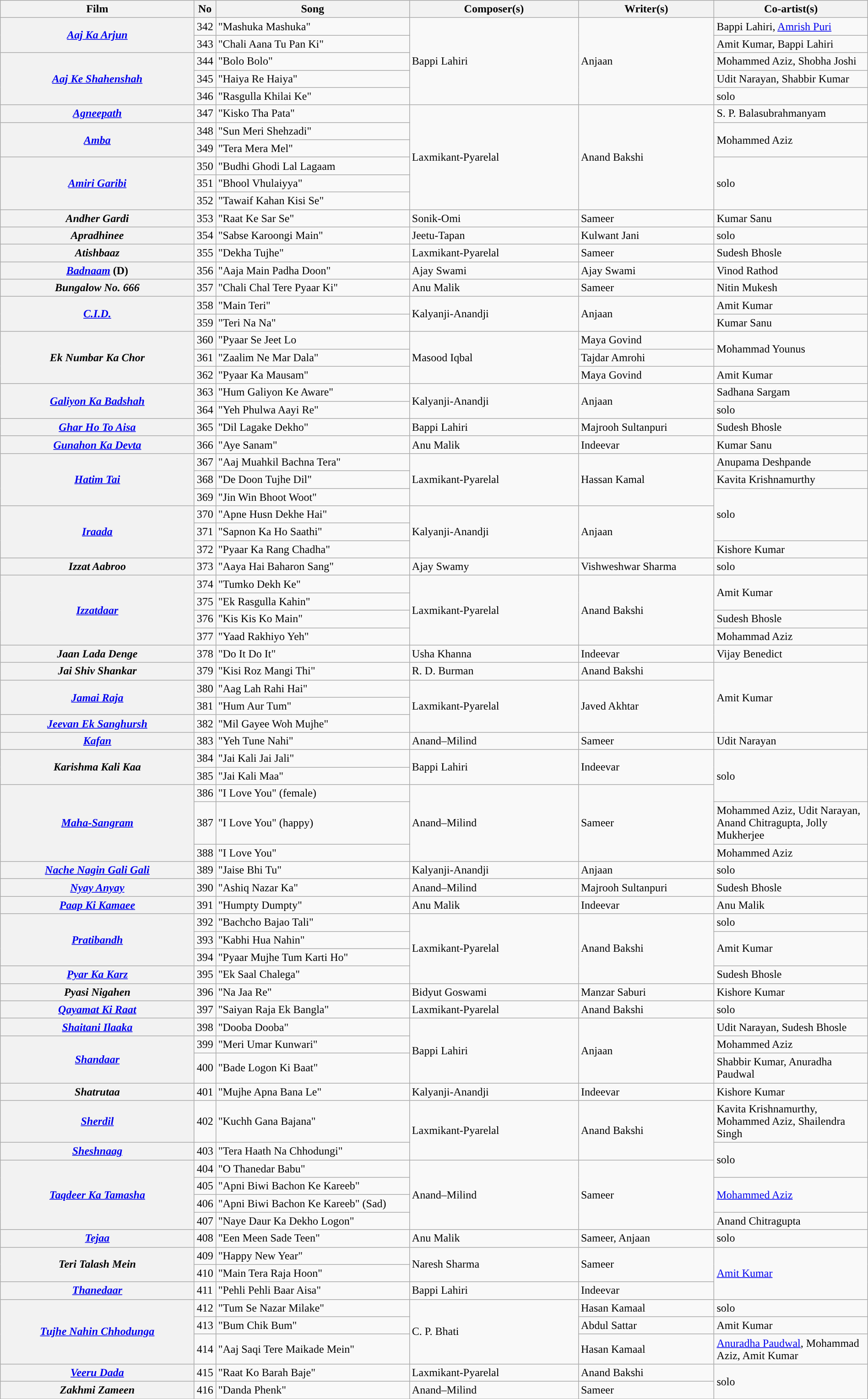<table class="wikitable plainrowheaders" width="100%" textcolor:#000;">
<tr style="background:#b0e0e66;">
<th scope="col" width=23%><strong>Film</strong></th>
<th><strong>No</strong></th>
<th scope="col" width=23%><strong>Song</strong></th>
<th scope="col" width=20%><strong>Composer(s)</strong></th>
<th scope="col" width=16%><strong>Writer(s)</strong></th>
<th scope="col" width=18%><strong>Co-artist(s)</strong></th>
</tr>
<tr>
<th rowspan="2"><em><a href='#'>Aaj Ka Arjun</a></em></th>
<td>342</td>
<td>"Mashuka Mashuka"</td>
<td rowspan="5">Bappi Lahiri</td>
<td rowspan="5">Anjaan</td>
<td>Bappi Lahiri, <a href='#'>Amrish Puri</a></td>
</tr>
<tr>
<td>343</td>
<td>"Chali Aana Tu Pan Ki"</td>
<td>Amit Kumar, Bappi Lahiri</td>
</tr>
<tr>
<th rowspan="3"><em><a href='#'>Aaj Ke Shahenshah</a></em></th>
<td>344</td>
<td>"Bolo Bolo"</td>
<td>Mohammed Aziz, Shobha Joshi</td>
</tr>
<tr>
<td>345</td>
<td>"Haiya Re Haiya"</td>
<td>Udit Narayan, Shabbir Kumar</td>
</tr>
<tr>
<td>346</td>
<td>"Rasgulla Khilai Ke"</td>
<td>solo</td>
</tr>
<tr>
<th><em><a href='#'>Agneepath</a></em></th>
<td>347</td>
<td>"Kisko Tha Pata"</td>
<td rowspan="6">Laxmikant-Pyarelal</td>
<td rowspan="6">Anand Bakshi</td>
<td>S. P. Balasubrahmanyam</td>
</tr>
<tr>
<th rowspan="2"><em><a href='#'>Amba</a></em></th>
<td>348</td>
<td>"Sun Meri Shehzadi"</td>
<td rowspan="2">Mohammed Aziz</td>
</tr>
<tr>
<td>349</td>
<td>"Tera Mera Mel"</td>
</tr>
<tr>
<th rowspan=3"><em><a href='#'>Amiri Garibi</a></em></th>
<td>350</td>
<td>"Budhi Ghodi Lal Lagaam</td>
<td rowspan="3">solo</td>
</tr>
<tr>
<td>351</td>
<td>"Bhool Vhulaiyya"</td>
</tr>
<tr>
<td>352</td>
<td>"Tawaif Kahan Kisi Se"</td>
</tr>
<tr>
<th><em>Andher Gardi</em></th>
<td>353</td>
<td>"Raat Ke Sar Se"</td>
<td>Sonik-Omi</td>
<td>Sameer</td>
<td>Kumar Sanu</td>
</tr>
<tr>
<th><em>Apradhinee</em></th>
<td>354</td>
<td>"Sabse Karoongi Main"</td>
<td>Jeetu-Tapan</td>
<td>Kulwant Jani</td>
<td>solo</td>
</tr>
<tr>
<th><em>Atishbaaz</em></th>
<td>355</td>
<td>"Dekha Tujhe"</td>
<td>Laxmikant-Pyarelal</td>
<td>Sameer</td>
<td>Sudesh Bhosle</td>
</tr>
<tr>
<th><em><a href='#'>Badnaam</a></em> (D)</th>
<td>356</td>
<td>"Aaja Main Padha Doon"</td>
<td>Ajay Swami</td>
<td>Ajay Swami</td>
<td>Vinod Rathod</td>
</tr>
<tr>
<th><em>Bungalow No. 666</em></th>
<td>357</td>
<td>"Chali Chal Tere Pyaar Ki"</td>
<td>Anu Malik</td>
<td>Sameer</td>
<td>Nitin Mukesh</td>
</tr>
<tr>
<th rowspan=2><em><a href='#'>C.I.D.</a></em></th>
<td>358</td>
<td>"Main Teri"</td>
<td rowspan=2>Kalyanji-Anandji</td>
<td rowspan=2>Anjaan</td>
<td>Amit Kumar</td>
</tr>
<tr>
<td>359</td>
<td>"Teri Na Na"</td>
<td>Kumar Sanu</td>
</tr>
<tr>
<th rowspan=3><em>Ek Numbar Ka Chor</em></th>
<td>360</td>
<td>"Pyaar Se Jeet Lo</td>
<td rowspan=3>Masood Iqbal</td>
<td>Maya Govind</td>
<td rowspan=2>Mohammad Younus</td>
</tr>
<tr>
<td>361</td>
<td>"Zaalim Ne Mar Dala"</td>
<td>Tajdar Amrohi</td>
</tr>
<tr>
<td>362</td>
<td>"Pyaar Ka Mausam"</td>
<td>Maya Govind</td>
<td>Amit Kumar</td>
</tr>
<tr>
<th rowspan=2><em><a href='#'>Galiyon Ka Badshah</a></em></th>
<td>363</td>
<td>"Hum Galiyon Ke Aware"</td>
<td rowspan=2>Kalyanji-Anandji</td>
<td rowspan=2>Anjaan</td>
<td>Sadhana Sargam</td>
</tr>
<tr>
<td>364</td>
<td>"Yeh Phulwa Aayi Re"</td>
<td>solo</td>
</tr>
<tr>
<th><em><a href='#'>Ghar Ho To Aisa</a></em></th>
<td>365</td>
<td>"Dil Lagake Dekho"</td>
<td>Bappi Lahiri</td>
<td>Majrooh Sultanpuri</td>
<td>Sudesh Bhosle</td>
</tr>
<tr>
<th><em><a href='#'>Gunahon Ka Devta</a></em></th>
<td>366</td>
<td>"Aye Sanam"</td>
<td>Anu Malik</td>
<td>Indeevar</td>
<td>Kumar Sanu</td>
</tr>
<tr>
<th rowspan=3><em><a href='#'>Hatim Tai</a></em></th>
<td>367</td>
<td>"Aaj Muahkil Bachna Tera"</td>
<td rowspan="3">Laxmikant-Pyarelal</td>
<td rowspan="3">Hassan Kamal</td>
<td>Anupama Deshpande</td>
</tr>
<tr>
<td>368</td>
<td>"De Doon Tujhe Dil"</td>
<td>Kavita Krishnamurthy</td>
</tr>
<tr>
<td>369</td>
<td>"Jin Win Bhoot Woot"</td>
<td rowspan=3>solo</td>
</tr>
<tr>
<th rowspan=3><em><a href='#'>Iraada</a></em></th>
<td>370</td>
<td>"Apne Husn Dekhe Hai"</td>
<td rowspan=3>Kalyanji-Anandji</td>
<td rowspan=3>Anjaan</td>
</tr>
<tr>
<td>371</td>
<td>"Sapnon Ka Ho Saathi"</td>
</tr>
<tr>
<td>372</td>
<td>"Pyaar Ka Rang Chadha"</td>
<td>Kishore Kumar</td>
</tr>
<tr>
<th><em>Izzat Aabroo</em></th>
<td>373</td>
<td>"Aaya Hai Baharon Sang"</td>
<td>Ajay Swamy</td>
<td>Vishweshwar Sharma</td>
<td>solo</td>
</tr>
<tr>
<th rowspan=4><em><a href='#'>Izzatdaar</a></em></th>
<td>374</td>
<td>"Tumko Dekh Ke"</td>
<td rowspan=4>Laxmikant-Pyarelal</td>
<td rowspan=4>Anand Bakshi</td>
<td rowspan=2>Amit Kumar</td>
</tr>
<tr>
<td>375</td>
<td>"Ek Rasgulla Kahin"</td>
</tr>
<tr>
<td>376</td>
<td>"Kis Kis Ko Main"</td>
<td>Sudesh Bhosle</td>
</tr>
<tr>
<td>377</td>
<td>"Yaad Rakhiyo Yeh"</td>
<td>Mohammad Aziz</td>
</tr>
<tr>
<th><em>Jaan Lada Denge</em></th>
<td>378</td>
<td>"Do It Do It"</td>
<td>Usha Khanna</td>
<td>Indeevar</td>
<td>Vijay Benedict</td>
</tr>
<tr>
<th><em>Jai Shiv Shankar</em></th>
<td>379</td>
<td>"Kisi Roz Mangi Thi"</td>
<td>R. D. Burman</td>
<td>Anand Bakshi</td>
<td rowspan=4>Amit Kumar</td>
</tr>
<tr>
<th rowspan=2><em><a href='#'>Jamai Raja</a></em></th>
<td>380</td>
<td>"Aag Lah Rahi Hai"</td>
<td rowspan=3>Laxmikant-Pyarelal</td>
<td rowspan=3>Javed Akhtar</td>
</tr>
<tr>
<td>381</td>
<td>"Hum Aur Tum"</td>
</tr>
<tr>
<th><em><a href='#'>Jeevan Ek Sanghursh</a></em></th>
<td>382</td>
<td>"Mil Gayee Woh Mujhe"</td>
</tr>
<tr>
<th><em><a href='#'>Kafan</a></em></th>
<td>383</td>
<td>"Yeh Tune Nahi"</td>
<td>Anand–Milind</td>
<td>Sameer</td>
<td>Udit Narayan</td>
</tr>
<tr>
<th rowspan="2"><em>Karishma Kali Kaa</em></th>
<td>384</td>
<td>"Jai Kali Jai Jali"</td>
<td rowspan=2>Bappi Lahiri</td>
<td rowspan=2>Indeevar</td>
<td rowspan=3>solo</td>
</tr>
<tr>
<td>385</td>
<td>"Jai Kali Maa"</td>
</tr>
<tr>
<th rowspan=3><em><a href='#'>Maha-Sangram</a></em></th>
<td>386</td>
<td>"I Love You" (female)</td>
<td rowspan=3>Anand–Milind</td>
<td rowspan=3>Sameer</td>
</tr>
<tr>
<td>387</td>
<td>"I Love You" (happy)</td>
<td>Mohammed Aziz, Udit Narayan, Anand Chitragupta, Jolly Mukherjee</td>
</tr>
<tr>
<td>388</td>
<td>"I Love You"</td>
<td>Mohammed Aziz</td>
</tr>
<tr>
<th><em><a href='#'>Nache Nagin Gali Gali</a></em></th>
<td>389</td>
<td>"Jaise Bhi Tu"</td>
<td>Kalyanji-Anandji</td>
<td>Anjaan</td>
<td>solo</td>
</tr>
<tr>
<th><em><a href='#'>Nyay Anyay</a></em></th>
<td>390</td>
<td>"Ashiq Nazar Ka"</td>
<td rowspan=1>Anand–Milind</td>
<td rowspan=1>Majrooh Sultanpuri</td>
<td rowspan=1>Sudesh Bhosle</td>
</tr>
<tr>
<th><em><a href='#'>Paap Ki Kamaee</a></em></th>
<td>391</td>
<td>"Humpty Dumpty"</td>
<td>Anu Malik</td>
<td>Indeevar</td>
<td>Anu Malik</td>
</tr>
<tr>
<th rowspan=3><em><a href='#'>Pratibandh</a></em></th>
<td>392</td>
<td>"Bachcho Bajao Tali"</td>
<td rowspan=4>Laxmikant-Pyarelal</td>
<td rowspan=4>Anand Bakshi</td>
<td>solo</td>
</tr>
<tr>
<td>393</td>
<td>"Kabhi Hua Nahin"</td>
<td rowspan=2>Amit Kumar</td>
</tr>
<tr>
<td>394</td>
<td>"Pyaar Mujhe Tum Karti Ho"</td>
</tr>
<tr>
<th><em><a href='#'>Pyar Ka Karz</a></em></th>
<td>395</td>
<td>"Ek Saal Chalega"</td>
<td>Sudesh Bhosle</td>
</tr>
<tr>
<th><em>Pyasi Nigahen</em></th>
<td>396</td>
<td>"Na Jaa Re"</td>
<td>Bidyut Goswami</td>
<td>Manzar Saburi</td>
<td>Kishore Kumar</td>
</tr>
<tr>
<th><em><a href='#'>Qayamat Ki Raat</a></em></th>
<td>397</td>
<td>"Saiyan Raja Ek Bangla"</td>
<td>Laxmikant-Pyarelal</td>
<td>Anand Bakshi</td>
<td>solo</td>
</tr>
<tr>
<th><em><a href='#'>Shaitani Ilaaka</a></em></th>
<td>398</td>
<td>"Dooba Dooba"</td>
<td rowspan=3>Bappi Lahiri</td>
<td rowspan=3>Anjaan</td>
<td>Udit Narayan, Sudesh Bhosle</td>
</tr>
<tr>
<th rowspan=2><em><a href='#'>Shandaar</a></em></th>
<td>399</td>
<td>"Meri Umar Kunwari"</td>
<td>Mohammed Aziz</td>
</tr>
<tr>
<td>400</td>
<td>"Bade Logon Ki Baat"</td>
<td>Shabbir Kumar, Anuradha Paudwal</td>
</tr>
<tr>
<th><em>Shatrutaa</em></th>
<td>401</td>
<td>"Mujhe Apna Bana Le"</td>
<td>Kalyanji-Anandji</td>
<td>Indeevar</td>
<td>Kishore Kumar</td>
</tr>
<tr>
<th><em><a href='#'>Sherdil</a></em></th>
<td>402</td>
<td>"Kuchh Gana Bajana"</td>
<td rowspan=2>Laxmikant-Pyarelal</td>
<td rowspan=2>Anand Bakshi</td>
<td>Kavita Krishnamurthy, Mohammed Aziz, Shailendra Singh</td>
</tr>
<tr>
<th><em><a href='#'>Sheshnaag</a></em></th>
<td>403</td>
<td>"Tera Haath Na Chhodungi"</td>
<td rowspan=2>solo</td>
</tr>
<tr>
<th rowspan="4"><em><a href='#'>Taqdeer Ka Tamasha</a></em></th>
<td>404</td>
<td>"O Thanedar Babu"</td>
<td rowspan=4>Anand–Milind</td>
<td rowspan=4>Sameer</td>
</tr>
<tr>
<td>405</td>
<td>"Apni Biwi Bachon Ke Kareeb"</td>
<td rowspan="2"><a href='#'>Mohammed Aziz</a></td>
</tr>
<tr>
<td>406</td>
<td>"Apni Biwi Bachon Ke Kareeb" (Sad)</td>
</tr>
<tr>
<td>407</td>
<td>"Naye Daur Ka Dekho Logon"</td>
<td>Anand Chitragupta</td>
</tr>
<tr>
<th><em><a href='#'>Tejaa</a></em></th>
<td>408</td>
<td>"Een Meen Sade Teen"</td>
<td>Anu Malik</td>
<td>Sameer, Anjaan</td>
<td>solo</td>
</tr>
<tr>
<th rowspan="2"><em>Teri Talash Mein</em></th>
<td>409</td>
<td>"Happy New Year"</td>
<td rowspan="2">Naresh Sharma</td>
<td rowspan=2>Sameer</td>
<td rowspan="3"><a href='#'>Amit Kumar</a></td>
</tr>
<tr>
<td>410</td>
<td>"Main Tera Raja Hoon"</td>
</tr>
<tr>
<th><em><a href='#'>Thanedaar</a></em></th>
<td>411</td>
<td>"Pehli Pehli Baar Aisa"</td>
<td>Bappi Lahiri</td>
<td>Indeevar</td>
</tr>
<tr>
<th rowspan="3"><em><a href='#'>Tujhe Nahin Chhodunga</a></em></th>
<td>412</td>
<td>"Tum Se Nazar Milake"</td>
<td rowspan="3">C. P. Bhati</td>
<td>Hasan Kamaal</td>
<td>solo</td>
</tr>
<tr>
<td>413</td>
<td>"Bum Chik Bum"</td>
<td>Abdul Sattar</td>
<td>Amit Kumar</td>
</tr>
<tr>
<td>414</td>
<td>"Aaj Saqi Tere Maikade Mein"</td>
<td>Hasan Kamaal</td>
<td><a href='#'>Anuradha Paudwal</a>, Mohammad Aziz, Amit Kumar</td>
</tr>
<tr>
<th><em><a href='#'>Veeru Dada</a></em></th>
<td>415</td>
<td>"Raat Ko Barah Baje"</td>
<td>Laxmikant-Pyarelal</td>
<td>Anand Bakshi</td>
<td rowspan=2>solo</td>
</tr>
<tr>
<th><em>Zakhmi Zameen</em></th>
<td>416</td>
<td>"Danda Phenk"</td>
<td>Anand–Milind</td>
<td>Sameer</td>
</tr>
<tr>
</tr>
</table>
